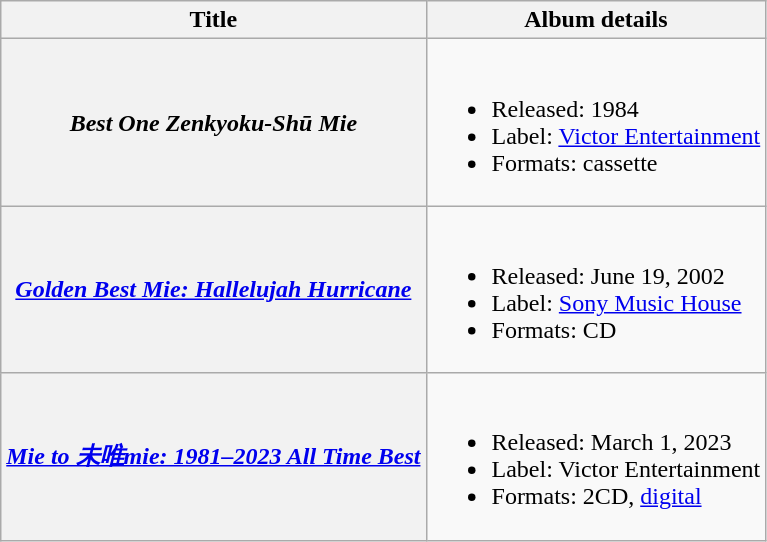<table class="wikitable plainrowheaders">
<tr>
<th scope="col">Title</th>
<th scope="col">Album details</th>
</tr>
<tr>
<th scope="row"><em>Best One Zenkyoku-Shū Mie</em></th>
<td><br><ul><li>Released: 1984</li><li>Label: <a href='#'>Victor Entertainment</a></li><li>Formats: cassette</li></ul></td>
</tr>
<tr>
<th scope="row"><em><a href='#'>Golden Best Mie: Hallelujah Hurricane</a></em></th>
<td><br><ul><li>Released: June 19, 2002</li><li>Label: <a href='#'>Sony Music House</a></li><li>Formats: CD</li></ul></td>
</tr>
<tr>
<th scope="row"><em><a href='#'>Mie to 未唯mie: 1981–2023 All Time Best</a></em></th>
<td><br><ul><li>Released: March 1, 2023</li><li>Label: Victor Entertainment</li><li>Formats: 2CD, <a href='#'>digital</a></li></ul></td>
</tr>
</table>
